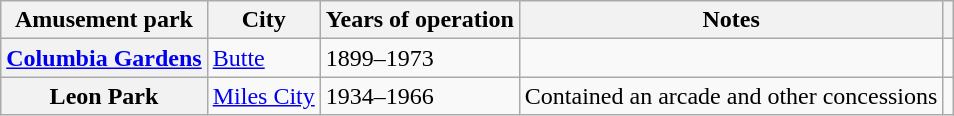<table class="wikitable plainrowheaders sortable">
<tr>
<th scope="col">Amusement park</th>
<th scope="col">City</th>
<th scope="col">Years of operation</th>
<th scope="col" class="unsortable">Notes</th>
<th scope="col" class="unsortable"></th>
</tr>
<tr>
<th scope="row"><a href='#'>Columbia Gardens</a></th>
<td><a href='#'>Butte</a></td>
<td>1899–1973</td>
<td></td>
<td style="text-align:center;"></td>
</tr>
<tr>
<th scope="row">Leon Park</th>
<td><a href='#'>Miles City</a></td>
<td>1934–1966</td>
<td>Contained an arcade and other concessions</td>
<td style="text-align:center;"></td>
</tr>
</table>
